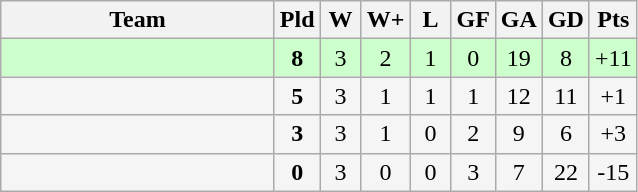<table class="wikitable" style="text-align: center;">
<tr>
<th width="175">Team</th>
<th width="20">Pld</th>
<th width="20">W</th>
<th width="20">W+</th>
<th width="20">L</th>
<th width="20">GF</th>
<th width="20">GA</th>
<th width="20">GD</th>
<th width="20">Pts</th>
</tr>
<tr align=center style="background:#ccffcc;">
<td style="text-align:left;"></td>
<td><strong>8</strong></td>
<td>3</td>
<td>2</td>
<td>1</td>
<td>0</td>
<td>19</td>
<td>8</td>
<td>+11</td>
</tr>
<tr align=center style="background:#f5f5f5;">
<td style="text-align:left;"></td>
<td><strong>5</strong></td>
<td>3</td>
<td>1</td>
<td>1</td>
<td>1</td>
<td>12</td>
<td>11</td>
<td>+1</td>
</tr>
<tr align=center style="background:#f5f5f5;">
<td style="text-align:left;"></td>
<td><strong>3</strong></td>
<td>3</td>
<td>1</td>
<td>0</td>
<td>2</td>
<td>9</td>
<td>6</td>
<td>+3</td>
</tr>
<tr align=center style="background:#f5f5f5;">
<td style="text-align:left;"></td>
<td><strong>0</strong></td>
<td>3</td>
<td>0</td>
<td>0</td>
<td>3</td>
<td>7</td>
<td>22</td>
<td>-15</td>
</tr>
</table>
